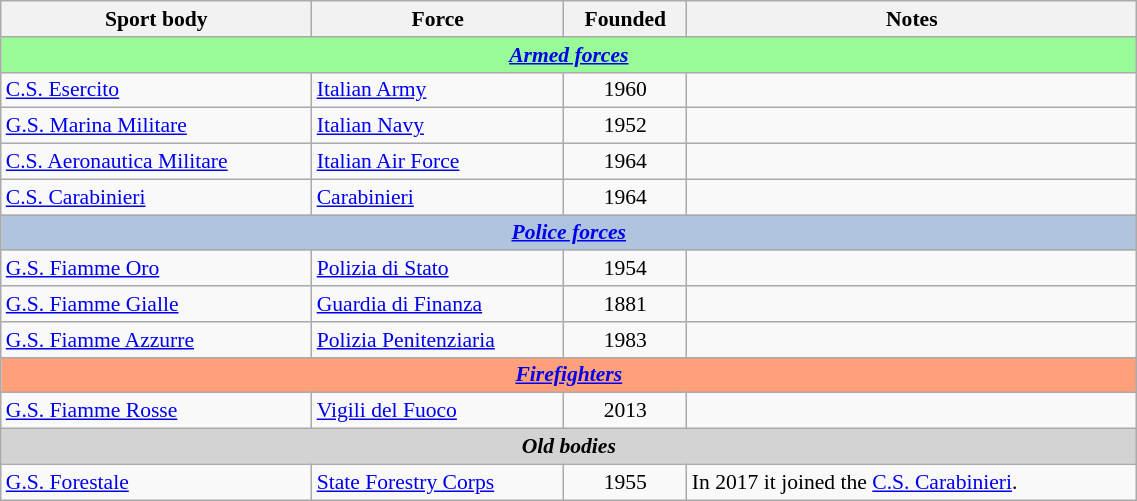<table class="wikitable" width=60% style="font-size:90%; text-align:left;">
<tr>
<th>Sport body</th>
<th>Force</th>
<th>Founded</th>
<th>Notes</th>
</tr>
<tr>
<td colspan=4 align=center bgcolor=PaleGreen><strong><em><a href='#'>Armed forces</a></em></strong></td>
</tr>
<tr>
<td><a href='#'>C.S. Esercito</a></td>
<td><a href='#'>Italian Army</a></td>
<td align=center>1960</td>
<td></td>
</tr>
<tr>
<td><a href='#'>G.S. Marina Militare</a></td>
<td><a href='#'>Italian Navy</a></td>
<td align=center>1952</td>
<td></td>
</tr>
<tr>
<td><a href='#'>C.S. Aeronautica Militare</a></td>
<td><a href='#'>Italian Air Force</a></td>
<td align=center>1964</td>
<td></td>
</tr>
<tr>
<td><a href='#'>C.S. Carabinieri</a></td>
<td><a href='#'>Carabinieri</a></td>
<td align=center>1964</td>
<td></td>
</tr>
<tr>
<td colspan=4 align=center bgcolor=LightSteelBlue><strong><em><a href='#'>Police forces</a></em></strong></td>
</tr>
<tr>
<td><a href='#'>G.S. Fiamme Oro</a></td>
<td><a href='#'>Polizia di Stato</a></td>
<td align=center>1954</td>
<td></td>
</tr>
<tr>
<td><a href='#'>G.S. Fiamme Gialle</a></td>
<td><a href='#'>Guardia di Finanza</a></td>
<td align=center>1881</td>
<td></td>
</tr>
<tr>
<td><a href='#'>G.S. Fiamme Azzurre</a></td>
<td><a href='#'>Polizia Penitenziaria</a></td>
<td align=center>1983</td>
<td></td>
</tr>
<tr>
<td colspan=4 align=center bgcolor=LightSalmon><strong><em><a href='#'>Firefighters</a></em></strong></td>
</tr>
<tr>
<td><a href='#'>G.S. Fiamme Rosse</a></td>
<td><a href='#'>Vigili del Fuoco</a></td>
<td align=center>2013</td>
<td align=center></td>
</tr>
<tr>
<td colspan=4 align=center bgcolor=Lightgrey><strong><em>Old bodies</em></strong></td>
</tr>
<tr>
<td><a href='#'>G.S. Forestale</a></td>
<td><a href='#'>State Forestry Corps</a></td>
<td align=center>1955</td>
<td>In 2017 it joined the <a href='#'>C.S. Carabinieri</a>.</td>
</tr>
</table>
